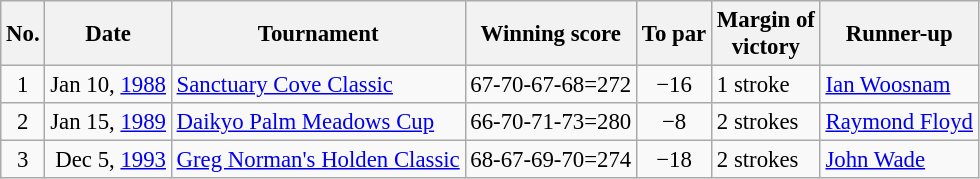<table class="wikitable" style="font-size:95%;">
<tr>
<th>No.</th>
<th>Date</th>
<th>Tournament</th>
<th>Winning score</th>
<th>To par</th>
<th>Margin of<br>victory</th>
<th>Runner-up</th>
</tr>
<tr>
<td align=center>1</td>
<td align=right>Jan 10, <a href='#'>1988</a></td>
<td><a href='#'>Sanctuary Cove Classic</a></td>
<td align=right>67-70-67-68=272</td>
<td align=center>−16</td>
<td>1 stroke</td>
<td> <a href='#'>Ian Woosnam</a></td>
</tr>
<tr>
<td align=center>2</td>
<td align=right>Jan 15, <a href='#'>1989</a></td>
<td><a href='#'>Daikyo Palm Meadows Cup</a></td>
<td align=right>66-70-71-73=280</td>
<td align=center>−8</td>
<td>2 strokes</td>
<td> <a href='#'>Raymond Floyd</a></td>
</tr>
<tr>
<td align=center>3</td>
<td align=right>Dec 5, <a href='#'>1993</a></td>
<td><a href='#'>Greg Norman's Holden Classic</a></td>
<td align=right>68-67-69-70=274</td>
<td align=center>−18</td>
<td>2 strokes</td>
<td> <a href='#'>John Wade</a></td>
</tr>
</table>
